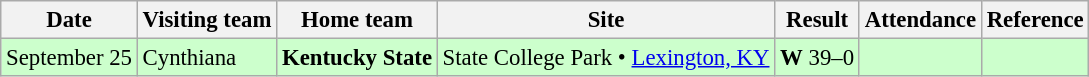<table class="wikitable" style="font-size:95%;">
<tr>
<th>Date</th>
<th>Visiting team</th>
<th>Home team</th>
<th>Site</th>
<th>Result</th>
<th>Attendance</th>
<th class="unsortable">Reference</th>
</tr>
<tr bgcolor=ccffcc>
<td>September 25</td>
<td>Cynthiana</td>
<td><strong>Kentucky State</strong></td>
<td>State College Park • <a href='#'>Lexington, KY</a></td>
<td><strong>W</strong> 39–0</td>
<td></td>
<td></td>
</tr>
</table>
